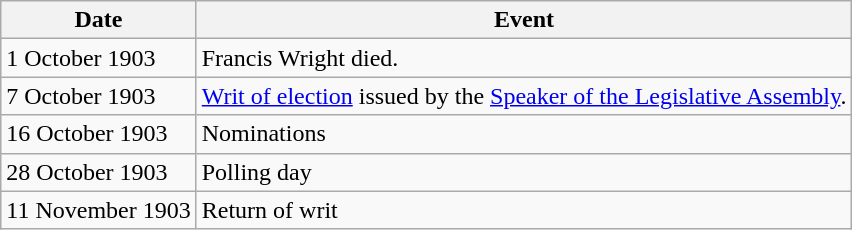<table class="wikitable">
<tr>
<th>Date</th>
<th>Event</th>
</tr>
<tr>
<td>1 October 1903</td>
<td>Francis Wright died.</td>
</tr>
<tr>
<td>7 October 1903</td>
<td><a href='#'>Writ of election</a> issued by the <a href='#'>Speaker of the Legislative Assembly</a>.</td>
</tr>
<tr>
<td>16 October 1903</td>
<td>Nominations</td>
</tr>
<tr>
<td>28 October 1903</td>
<td>Polling day</td>
</tr>
<tr>
<td>11 November 1903</td>
<td>Return of writ</td>
</tr>
</table>
